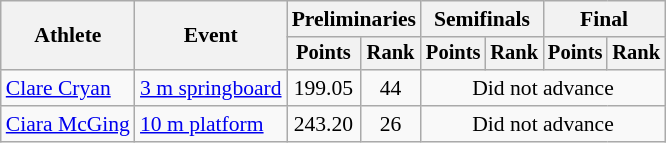<table class="wikitable" style="text-align:center; font-size:90%;">
<tr>
<th rowspan=2>Athlete</th>
<th rowspan=2>Event</th>
<th colspan=2>Preliminaries</th>
<th colspan=2>Semifinals</th>
<th colspan=2>Final</th>
</tr>
<tr style="font-size:95%">
<th>Points</th>
<th>Rank</th>
<th>Points</th>
<th>Rank</th>
<th>Points</th>
<th>Rank</th>
</tr>
<tr>
<td align=left><a href='#'>Clare Cryan</a></td>
<td align=left><a href='#'>3 m springboard</a></td>
<td>199.05</td>
<td>44</td>
<td colspan=4>Did not advance</td>
</tr>
<tr>
<td align=left><a href='#'>Ciara McGing</a></td>
<td align=left><a href='#'>10 m platform</a></td>
<td>243.20</td>
<td>26</td>
<td colspan=4>Did not advance</td>
</tr>
</table>
